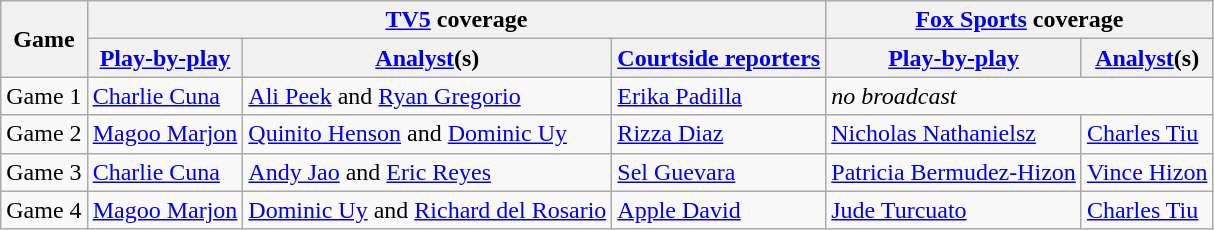<table class=wikitable>
<tr>
<th rowspan=2>Game</th>
<th colspan=3><a href='#'>TV5</a> coverage</th>
<th colspan=2><a href='#'>Fox Sports</a> coverage</th>
</tr>
<tr>
<th><a href='#'>Play-by-play</a></th>
<th><a href='#'>Analyst</a>(s)</th>
<th><a href='#'>Courtside reporters</a></th>
<th><a href='#'>Play-by-play</a></th>
<th><a href='#'>Analyst</a>(s)</th>
</tr>
<tr>
<td>Game 1</td>
<td><a href='#'>Charlie Cuna</a></td>
<td><a href='#'>Ali Peek</a> and <a href='#'>Ryan Gregorio</a></td>
<td><a href='#'>Erika Padilla</a></td>
<td colspan=2><em>no broadcast</em></td>
</tr>
<tr>
<td>Game 2</td>
<td><a href='#'>Magoo Marjon</a></td>
<td><a href='#'>Quinito Henson</a> and <a href='#'>Dominic Uy</a></td>
<td><a href='#'>Rizza Diaz</a></td>
<td><a href='#'>Nicholas Nathanielsz</a></td>
<td><a href='#'>Charles Tiu</a></td>
</tr>
<tr>
<td>Game 3</td>
<td><a href='#'>Charlie Cuna</a></td>
<td><a href='#'>Andy Jao</a> and <a href='#'>Eric Reyes</a></td>
<td><a href='#'>Sel Guevara</a></td>
<td><a href='#'>Patricia Bermudez-Hizon</a></td>
<td><a href='#'>Vince Hizon</a></td>
</tr>
<tr>
<td>Game 4</td>
<td><a href='#'>Magoo Marjon</a></td>
<td><a href='#'>Dominic Uy</a> and <a href='#'>Richard del Rosario</a></td>
<td><a href='#'>Apple David</a></td>
<td><a href='#'>Jude Turcuato</a></td>
<td><a href='#'>Charles Tiu</a></td>
</tr>
</table>
